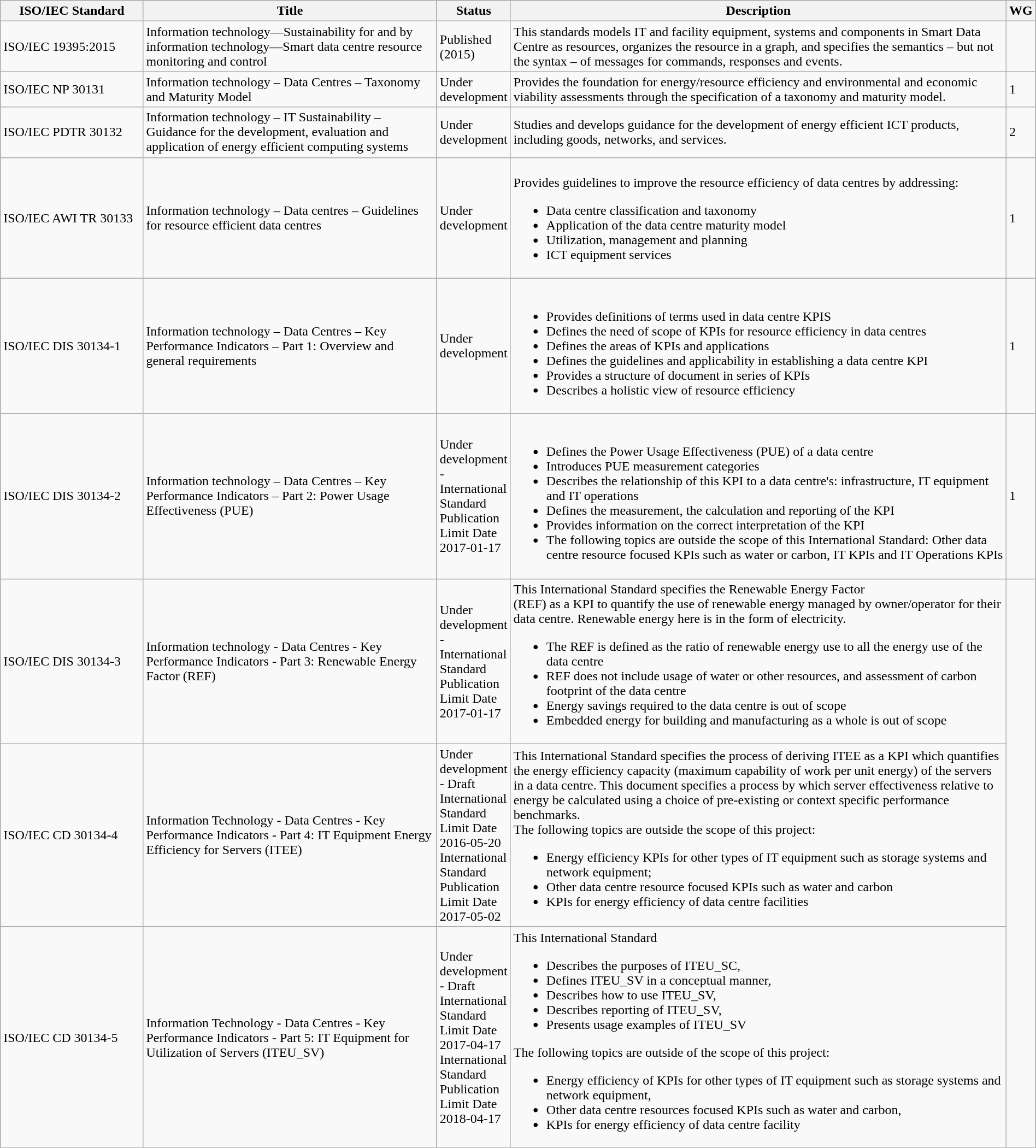<table class="wikitable sortable" width="100%">
<tr>
<th width="14%">ISO/IEC Standard</th>
<th width="29%">Title</th>
<th width="6%">Status</th>
<th width="49%">Description</th>
<th width= "2%">WG</th>
</tr>
<tr>
<td>ISO/IEC 19395:2015</td>
<td>Information technology—Sustainability for and by information technology—Smart data centre resource monitoring and control</td>
<td>Published (2015)</td>
<td>This standards models IT and facility equipment, systems and components in Smart Data Centre as resources, organizes the resource in a graph, and specifies the semantics – but not the syntax – of messages for commands, responses and events.</td>
</tr>
<tr>
<td>ISO/IEC NP 30131</td>
<td>Information technology – Data Centres – Taxonomy and Maturity Model</td>
<td>Under development</td>
<td>Provides the foundation for energy/resource efficiency and environmental and economic viability assessments through the specification of a taxonomy and maturity model.</td>
<td>1</td>
</tr>
<tr>
<td>ISO/IEC PDTR 30132</td>
<td>Information technology – IT Sustainability – Guidance for the development, evaluation and application of energy efficient computing systems</td>
<td>Under development</td>
<td>Studies and develops guidance for the development of energy efficient ICT products, including goods, networks, and services.</td>
<td>2</td>
</tr>
<tr>
<td>ISO/IEC AWI TR 30133</td>
<td>Information technology – Data centres – Guidelines for resource efficient data centres</td>
<td>Under development</td>
<td><br>Provides guidelines to improve the resource efficiency of data centres by addressing:<ul><li>Data centre classification and taxonomy</li><li>Application of the data centre maturity model</li><li>Utilization, management and planning</li><li>ICT equipment services</li></ul></td>
<td>1</td>
</tr>
<tr>
<td>ISO/IEC DIS 30134-1</td>
<td>Information technology – Data Centres – Key Performance Indicators – Part 1: Overview and general requirements</td>
<td>Under development</td>
<td><br><ul><li>Provides definitions of terms used in data centre KPIS</li><li>Defines the need of scope of KPIs for resource efficiency in data centres</li><li>Defines the areas of KPIs and applications</li><li>Defines the guidelines and applicability in establishing a data centre KPI</li><li>Provides a structure of document in series of KPIs</li><li>Describes a holistic view of resource efficiency</li></ul></td>
<td>1</td>
</tr>
<tr>
<td>ISO/IEC DIS 30134-2</td>
<td>Information technology – Data Centres – Key Performance Indicators – Part 2: Power Usage Effectiveness (PUE)</td>
<td>Under development - International Standard Publication Limit Date 2017-01-17</td>
<td><br><ul><li>Defines the Power Usage Effectiveness (PUE) of a data centre</li><li>Introduces PUE measurement categories</li><li>Describes the relationship of this KPI to a data centre's: infrastructure, IT equipment and IT operations</li><li>Defines the measurement, the calculation and reporting of the KPI</li><li>Provides information on the correct interpretation of the KPI</li><li>The following topics are outside the scope of this International Standard: Other data centre resource focused KPIs such as water or carbon, IT KPIs and IT Operations KPIs</li></ul></td>
<td>1</td>
</tr>
<tr>
<td>ISO/IEC DIS 30134-3</td>
<td>Information technology - Data Centres - Key Performance Indicators - Part 3: Renewable Energy Factor (REF)</td>
<td>Under development - International Standard Publication Limit Date 2017-01-17</td>
<td>This International Standard specifies the Renewable Energy Factor<br>(REF) as a KPI to quantify the use of renewable energy managed by owner/operator for their data centre. Renewable energy here is in the form of electricity.<ul><li>The REF is defined as the ratio of renewable energy use to all the energy use of the data centre</li><li>REF does not include usage of water or other resources, and assessment of carbon footprint of the data centre</li><li>Energy savings required to the data centre is out of scope</li><li>Embedded energy for building and manufacturing as a whole is out of scope</li></ul></td>
</tr>
<tr>
<td>ISO/IEC CD 30134-4</td>
<td>Information Technology - Data Centres - Key Performance Indicators - Part 4: IT Equipment Energy Efficiency for Servers (ITEE)</td>
<td>Under development - Draft International Standard Limit Date 2016-05-20 International Standard Publication Limit Date 2017-05-02</td>
<td>This International Standard specifies the process of deriving ITEE as a KPI which quantifies the energy efficiency capacity (maximum capability of work per unit energy) of the servers in a data centre.  This document specifies a process by which server effectiveness relative to energy be calculated using a choice of pre-existing or context specific performance benchmarks.<br>The following topics are outside the scope of this project:<ul><li>Energy efficiency KPIs for other types of IT equipment such as storage systems and network equipment;</li><li>Other data centre resource focused KPIs such as water and carbon</li><li>KPIs for energy efficiency of data centre facilities</li></ul></td>
</tr>
<tr>
<td>ISO/IEC CD 30134-5</td>
<td>Information Technology - Data Centres - Key Performance Indicators - Part 5: IT Equipment for Utilization of Servers (ITEU_SV)</td>
<td>Under development - Draft International Standard Limit Date 2017-04-17 International Standard Publication Limit Date 2018-04-17</td>
<td>This International Standard<br><ul><li>Describes the purposes of ITEU_SC,</li><li>Defines ITEU_SV in a conceptual manner,</li><li>Describes how to use ITEU_SV,</li><li>Describes reporting of ITEU_SV,</li><li>Presents usage examples of ITEU_SV</li></ul>The following topics are outside of the scope of this project:<ul><li>Energy efficiency of KPIs for other types of IT equipment such as storage systems and network equipment,</li><li>Other data centre resources focused KPIs such as water and carbon,</li><li>KPIs for energy efficiency of data centre facility</li></ul></td>
</tr>
<tr>
</tr>
</table>
